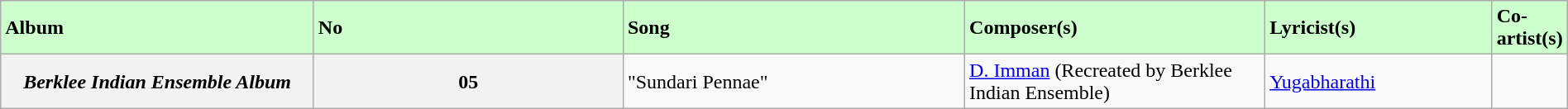<table class="wikitable plainrowheaders" width="100%" textcolor:#000;">
<tr style="background:#cfc; text-align:" center;">
<td scope="col" width="21%"><strong>Album</strong></td>
<td scope="col" width=21%><strong>No</strong></td>
<td scope="col" width="23%"><strong>Song</strong></td>
<td scope="col" width="20%"><strong>Composer(s)</strong></td>
<td scope="col" width="17%"><strong>Lyricist(s)</strong></td>
<td scope="col" width="18%"><strong>Co-artist(s)</strong></td>
</tr>
<tr>
<th><em>Berklee Indian Ensemble Album</em></th>
<th>05</th>
<td>"Sundari Pennae"</td>
<td><a href='#'>D. Imman</a> (Recreated by Berklee Indian Ensemble)</td>
<td><a href='#'>Yugabharathi</a></td>
<td></td>
</tr>
</table>
